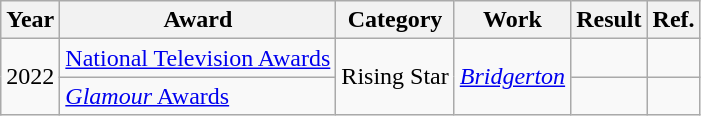<table class="wikitable plainrowheaders">
<tr>
<th>Year</th>
<th>Award</th>
<th>Category</th>
<th>Work</th>
<th>Result</th>
<th>Ref.</th>
</tr>
<tr>
<td rowspan="2">2022</td>
<td><a href='#'>National Television Awards</a></td>
<td rowspan="2">Rising Star</td>
<td rowspan="2"><em><a href='#'>Bridgerton</a></em></td>
<td></td>
<td></td>
</tr>
<tr>
<td><a href='#'><em>Glamour</em> Awards</a></td>
<td></td>
<td></td>
</tr>
</table>
